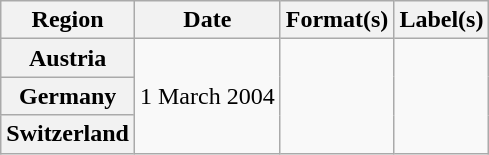<table class="wikitable plainrowheaders">
<tr>
<th scope="col">Region</th>
<th scope="col">Date</th>
<th scope="col">Format(s)</th>
<th scope="col">Label(s)</th>
</tr>
<tr>
<th scope="row">Austria</th>
<td rowspan="3">1 March 2004</td>
<td rowspan="3"></td>
<td rowspan="3"></td>
</tr>
<tr>
<th scope="row">Germany</th>
</tr>
<tr>
<th scope="row">Switzerland</th>
</tr>
</table>
